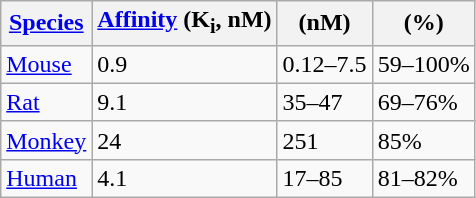<table class="wikitable">
<tr>
<th><a href='#'>Species</a></th>
<th><a href='#'>Affinity</a> (K<sub>i</sub>, nM)</th>
<th> (nM)</th>
<th> (%)</th>
</tr>
<tr>
<td><a href='#'>Mouse</a></td>
<td>0.9</td>
<td>0.12–7.5</td>
<td>59–100%</td>
</tr>
<tr>
<td><a href='#'>Rat</a></td>
<td>9.1</td>
<td>35–47</td>
<td>69–76%</td>
</tr>
<tr>
<td><a href='#'>Monkey</a></td>
<td>24</td>
<td>251</td>
<td>85%</td>
</tr>
<tr>
<td><a href='#'>Human</a></td>
<td>4.1</td>
<td>17–85</td>
<td>81–82%</td>
</tr>
</table>
